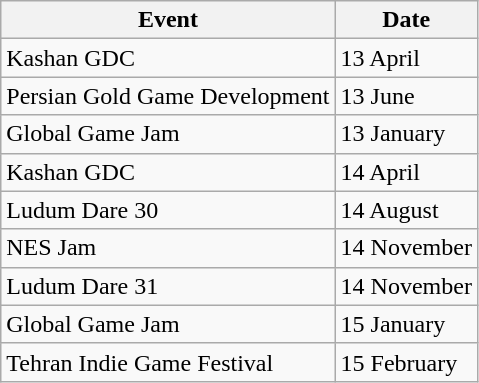<table class="wikitable">
<tr>
<th>Event</th>
<th>Date</th>
</tr>
<tr>
<td>Kashan GDC</td>
<td>13 April</td>
</tr>
<tr>
<td>Persian Gold Game Development</td>
<td>13 June</td>
</tr>
<tr>
<td>Global Game Jam</td>
<td>13 January</td>
</tr>
<tr>
<td>Kashan GDC</td>
<td>14 April</td>
</tr>
<tr>
<td>Ludum Dare 30</td>
<td>14 August</td>
</tr>
<tr>
<td>NES Jam</td>
<td>14 November</td>
</tr>
<tr>
<td>Ludum Dare 31</td>
<td>14 November</td>
</tr>
<tr>
<td>Global Game Jam</td>
<td>15 January</td>
</tr>
<tr>
<td>Tehran Indie Game Festival</td>
<td>15 February</td>
</tr>
</table>
